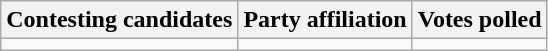<table class="wikitable sortable">
<tr>
<th>Contesting candidates</th>
<th>Party affiliation</th>
<th>Votes polled</th>
</tr>
<tr>
<td></td>
<td></td>
<td></td>
</tr>
</table>
